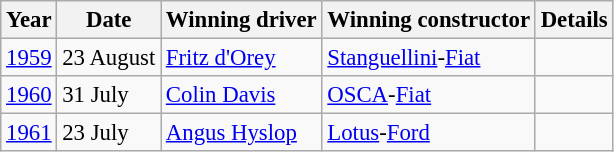<table class="wikitable" style="font-size:95%">
<tr>
<th>Year</th>
<th>Date</th>
<th>Winning driver</th>
<th>Winning constructor</th>
<th>Details</th>
</tr>
<tr>
<td align=center><a href='#'>1959</a></td>
<td>23 August</td>
<td> <a href='#'>Fritz d'Orey</a></td>
<td><a href='#'>Stanguellini</a>-<a href='#'>Fiat</a></td>
<td align=center></td>
</tr>
<tr>
<td align=center><a href='#'>1960</a></td>
<td>31 July</td>
<td> <a href='#'>Colin Davis</a></td>
<td><a href='#'>OSCA</a>-<a href='#'>Fiat</a></td>
<td align=center></td>
</tr>
<tr>
<td align=center><a href='#'>1961</a></td>
<td>23 July</td>
<td> <a href='#'>Angus Hyslop</a></td>
<td><a href='#'>Lotus</a>-<a href='#'>Ford</a></td>
<td align=center></td>
</tr>
</table>
